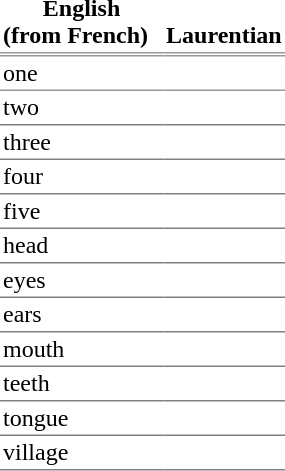<table border=1 cellspacing=0 cellpadding=2 frame=void rules=rows>
<tr valign=bottom style="border-bottom: 3px double #999;">
<th>English<br>(from French)  </th>
<th>Laurentian</th>
</tr>
<tr valign=top style="border-bottom:1px solid #999;">
<td>one</td>
<td></td>
</tr>
<tr>
<td>two</td>
<td></td>
</tr>
<tr>
<td>three</td>
<td></td>
</tr>
<tr>
<td>four</td>
<td></td>
</tr>
<tr>
<td>five</td>
<td></td>
</tr>
<tr>
<td>head</td>
<td></td>
</tr>
<tr>
<td>eyes</td>
<td></td>
</tr>
<tr>
<td>ears</td>
<td></td>
</tr>
<tr>
<td>mouth</td>
<td></td>
</tr>
<tr>
<td>teeth</td>
<td></td>
</tr>
<tr>
<td>tongue</td>
<td></td>
</tr>
<tr>
<td>village</td>
<td></td>
</tr>
<tr>
<td></td>
<td></td>
</tr>
</table>
